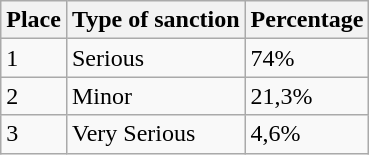<table class="wikitable col1cen col3cen">
<tr>
<th>Place</th>
<th>Type of sanction</th>
<th>Percentage</th>
</tr>
<tr>
<td>1</td>
<td>Serious</td>
<td>74%</td>
</tr>
<tr>
<td>2</td>
<td>Minor</td>
<td>21,3%</td>
</tr>
<tr>
<td>3</td>
<td>Very Serious</td>
<td>4,6%</td>
</tr>
</table>
